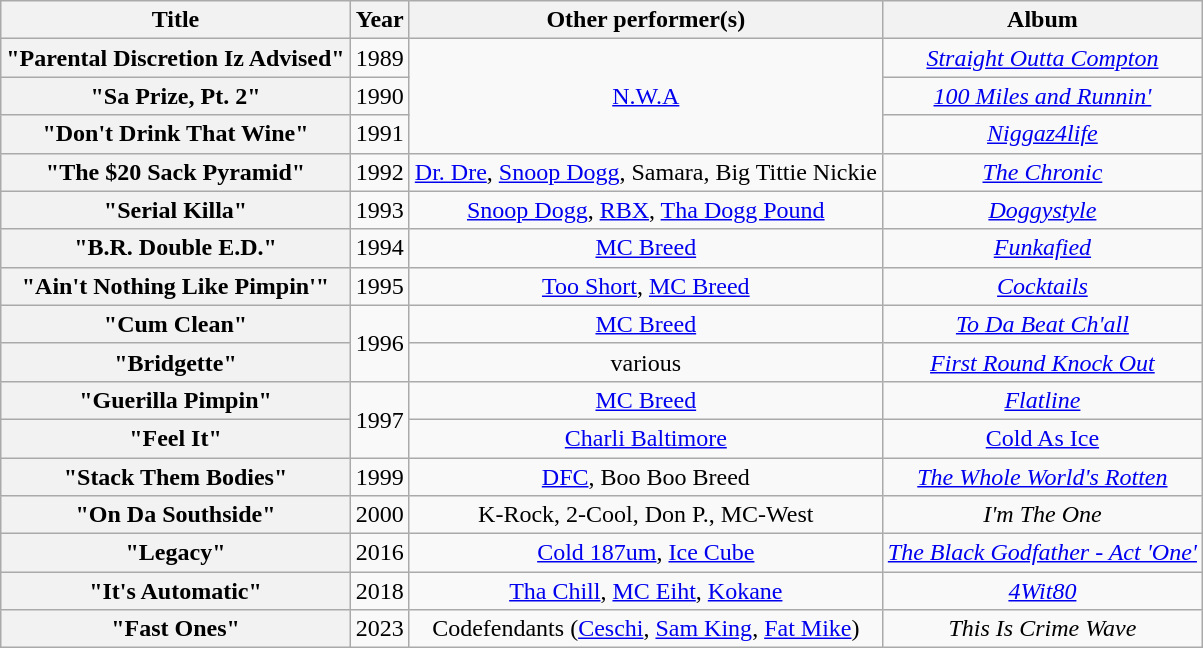<table class="wikitable plainrowheaders" style="text-align:center;">
<tr>
<th scope="col">Title</th>
<th scope="col">Year</th>
<th scope="col">Other performer(s)</th>
<th scope="col">Album</th>
</tr>
<tr>
<th scope="row">"Parental Discretion Iz Advised"</th>
<td>1989</td>
<td rowspan="3"><a href='#'>N.W.A</a></td>
<td><em><a href='#'>Straight Outta Compton</a></em></td>
</tr>
<tr>
<th scope="row">"Sa Prize, Pt. 2"</th>
<td>1990</td>
<td><em><a href='#'>100 Miles and Runnin'</a></em></td>
</tr>
<tr>
<th scope="row">"Don't Drink That Wine"</th>
<td>1991</td>
<td><em><a href='#'>Niggaz4life</a></em></td>
</tr>
<tr>
<th scope="row">"The $20 Sack Pyramid"</th>
<td>1992</td>
<td><a href='#'>Dr. Dre</a>, <a href='#'>Snoop Dogg</a>, Samara, Big Tittie Nickie</td>
<td><em><a href='#'>The Chronic</a></em></td>
</tr>
<tr>
<th scope="row">"Serial Killa"</th>
<td>1993</td>
<td><a href='#'>Snoop Dogg</a>, <a href='#'>RBX</a>, <a href='#'>Tha Dogg Pound</a></td>
<td><em><a href='#'>Doggystyle</a></em></td>
</tr>
<tr>
<th scope="row">"B.R. Double E.D."</th>
<td>1994</td>
<td><a href='#'>MC Breed</a></td>
<td><em><a href='#'>Funkafied</a></em></td>
</tr>
<tr>
<th scope="row">"Ain't Nothing Like Pimpin'"</th>
<td>1995</td>
<td><a href='#'>Too Short</a>, <a href='#'>MC Breed</a></td>
<td><em><a href='#'>Cocktails</a></em></td>
</tr>
<tr>
<th scope="row">"Cum Clean"</th>
<td rowspan="2">1996</td>
<td><a href='#'>MC Breed</a></td>
<td><em><a href='#'>To Da Beat Ch'all</a></em></td>
</tr>
<tr>
<th scope="row">"Bridgette"</th>
<td>various</td>
<td><em><a href='#'>First Round Knock Out</a></em></td>
</tr>
<tr>
<th scope="row">"Guerilla Pimpin"</th>
<td rowspan="2">1997</td>
<td><a href='#'>MC Breed</a></td>
<td><em><a href='#'>Flatline</a></em></td>
</tr>
<tr>
<th scope="row">"Feel It"</th>
<td><a href='#'>Charli Baltimore</a></td>
<td><a href='#'>Cold As Ice</a></td>
</tr>
<tr>
<th scope="row">"Stack Them Bodies"</th>
<td>1999</td>
<td><a href='#'>DFC</a>, Boo Boo Breed</td>
<td><em><a href='#'>The Whole World's Rotten</a></em></td>
</tr>
<tr>
<th scope="row">"On Da Southside"</th>
<td>2000</td>
<td>K-Rock, 2-Cool, Don P., MC-West</td>
<td><em>I'm The One</em></td>
</tr>
<tr>
<th scope="row">"Legacy"</th>
<td>2016</td>
<td><a href='#'>Cold 187um</a>, <a href='#'>Ice Cube</a></td>
<td><em><a href='#'>The Black Godfather - Act 'One'</a></em></td>
</tr>
<tr>
<th scope="row">"It's Automatic"</th>
<td>2018</td>
<td><a href='#'>Tha Chill</a>, <a href='#'>MC Eiht</a>, <a href='#'>Kokane</a></td>
<td><em><a href='#'>4Wit80</a></em></td>
</tr>
<tr>
<th scope="row">"Fast Ones"</th>
<td>2023</td>
<td>Codefendants (<a href='#'>Ceschi</a>, <a href='#'>Sam King</a>, <a href='#'>Fat Mike</a>)</td>
<td><em>This Is Crime Wave</em></td>
</tr>
</table>
